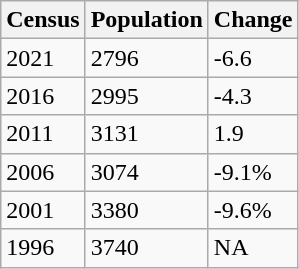<table class="wikitable">
<tr>
<th>Census</th>
<th>Population</th>
<th>Change</th>
</tr>
<tr>
<td>2021</td>
<td>2796</td>
<td>-6.6</td>
</tr>
<tr>
<td>2016</td>
<td>2995</td>
<td>-4.3</td>
</tr>
<tr>
<td>2011</td>
<td>3131</td>
<td>1.9</td>
</tr>
<tr>
<td>2006</td>
<td>3074</td>
<td>-9.1%</td>
</tr>
<tr>
<td>2001</td>
<td>3380</td>
<td>-9.6%</td>
</tr>
<tr>
<td>1996</td>
<td>3740</td>
<td>NA</td>
</tr>
</table>
